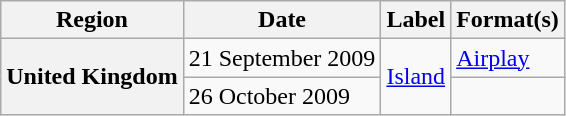<table class="wikitable plainrowheaders">
<tr>
<th scope="col">Region</th>
<th scope="col">Date</th>
<th scope="col">Label</th>
<th scope="col">Format(s)</th>
</tr>
<tr>
<th scope="row" rowspan="2">United Kingdom</th>
<td>21 September 2009</td>
<td rowspan="2"><a href='#'>Island</a></td>
<td><a href='#'>Airplay</a></td>
</tr>
<tr>
<td>26 October 2009</td>
<td></td>
</tr>
</table>
